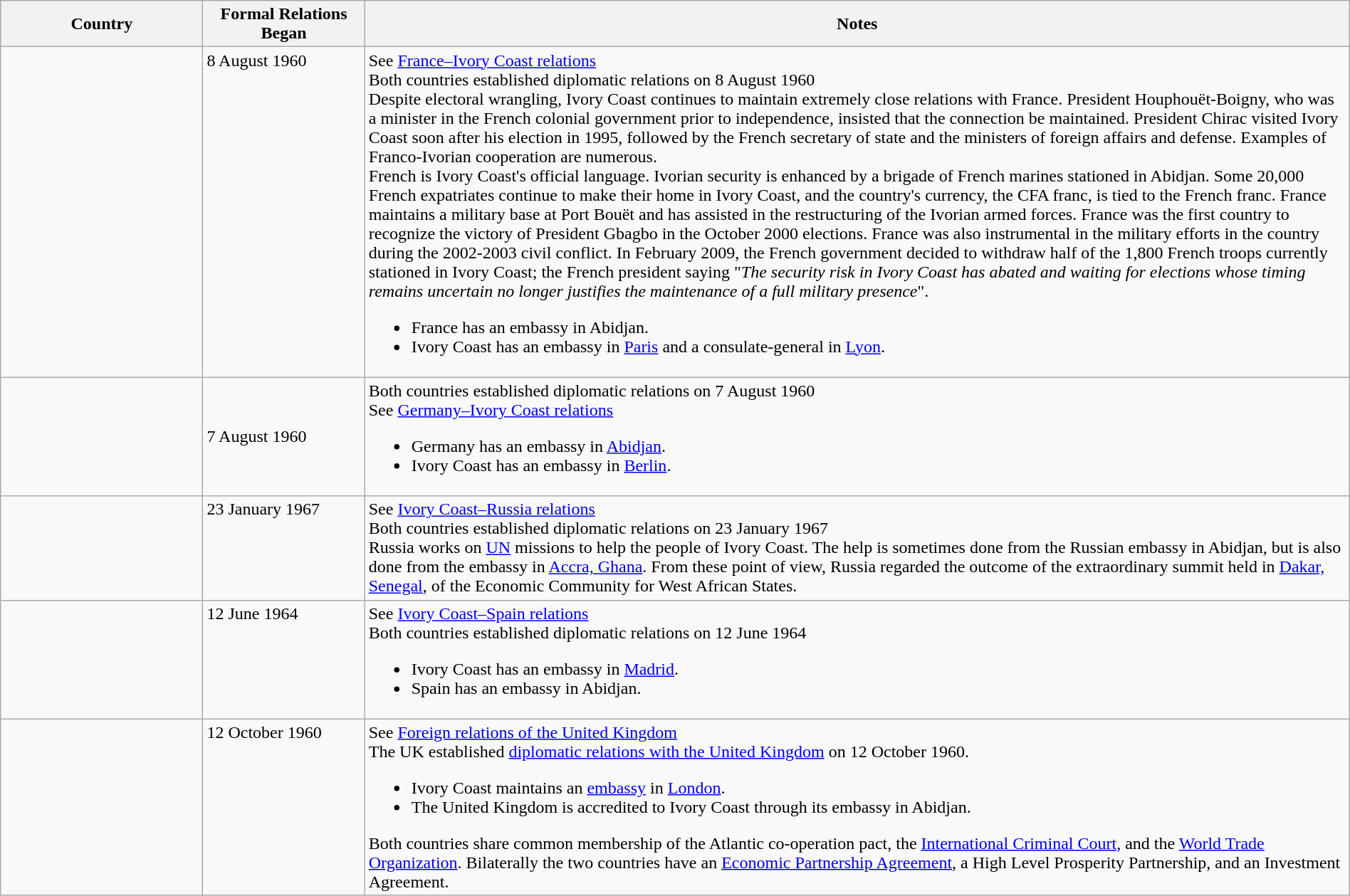<table class="wikitable sortable" style="width:100%; margin:auto;">
<tr>
<th style="width:15%;">Country</th>
<th style="width:12%;">Formal Relations Began</th>
<th>Notes</th>
</tr>
<tr valign="top">
<td></td>
<td>8 August 1960</td>
<td>See <a href='#'>France–Ivory Coast relations</a><br>Both countries established diplomatic relations on 8 August 1960<br>Despite electoral wrangling, Ivory Coast continues to maintain extremely close relations with France. President Houphouët-Boigny, who was a minister in the French colonial government prior to independence, insisted that the connection be maintained. President Chirac visited Ivory Coast soon after his election in 1995, followed by the French secretary of state and the ministers of foreign affairs and defense. Examples of Franco-Ivorian cooperation are numerous.<br>French is Ivory Coast's official language. Ivorian security is enhanced by a brigade of French marines stationed in Abidjan. Some 20,000 French expatriates continue to make their home in Ivory Coast, and the country's currency, the CFA franc, is tied to the French franc. France maintains a military base at Port Bouët and has assisted in the restructuring of the Ivorian armed forces. France was the first country to recognize the victory of President Gbagbo in the October 2000 elections. France was also instrumental in the military efforts in the country during the 2002-2003 civil conflict. In February 2009, the French government decided to withdraw half of the 1,800 French troops currently stationed in Ivory Coast; the French president saying "<em>The security risk in Ivory Coast has abated and waiting for elections whose timing remains uncertain no longer justifies the maintenance of a full military presence</em>".<ul><li>France has an embassy in Abidjan.</li><li>Ivory Coast has an embassy in <a href='#'>Paris</a> and a consulate-general in <a href='#'>Lyon</a>.</li></ul></td>
</tr>
<tr>
<td></td>
<td>7 August 1960</td>
<td>Both countries established diplomatic relations on 7 August 1960<br>See <a href='#'>Germany–Ivory Coast relations</a><ul><li>Germany has an embassy in <a href='#'>Abidjan</a>.</li><li>Ivory Coast has an embassy in <a href='#'>Berlin</a>.</li></ul></td>
</tr>
<tr valign="top">
<td></td>
<td>23 January 1967</td>
<td>See <a href='#'>Ivory Coast–Russia relations</a><br>Both countries established diplomatic relations on 23 January 1967<br>Russia works on <a href='#'>UN</a> missions to help the people of Ivory Coast. The help is sometimes done from the Russian embassy in Abidjan, but is also done from the embassy in <a href='#'>Accra, Ghana</a>. From these point of view, Russia regarded the outcome of the extraordinary summit held in <a href='#'>Dakar, Senegal</a>, of the Economic Community for West African States.</td>
</tr>
<tr valign="top">
<td></td>
<td>12 June 1964</td>
<td>See <a href='#'>Ivory Coast–Spain relations</a><br>Both countries established diplomatic relations on 12 June 1964<ul><li>Ivory Coast has an embassy in <a href='#'>Madrid</a>.</li><li>Spain has an embassy in Abidjan.</li></ul></td>
</tr>
<tr valign="top">
<td></td>
<td>12 October 1960</td>
<td>See <a href='#'>Foreign relations of the United Kingdom</a><br>The UK established <a href='#'>diplomatic relations with the United Kingdom</a> on 12 October 1960.<ul><li>Ivory Coast maintains an <a href='#'>embassy</a> in <a href='#'>London</a>.</li><li>The United Kingdom is accredited to Ivory Coast through its embassy in Abidjan.</li></ul>Both countries share common membership of the Atlantic co-operation pact, the <a href='#'>International Criminal Court</a>, and the <a href='#'>World Trade Organization</a>. Bilaterally the two countries have an <a href='#'>Economic Partnership Agreement</a>, a High Level Prosperity Partnership, and an Investment Agreement.</td>
</tr>
</table>
